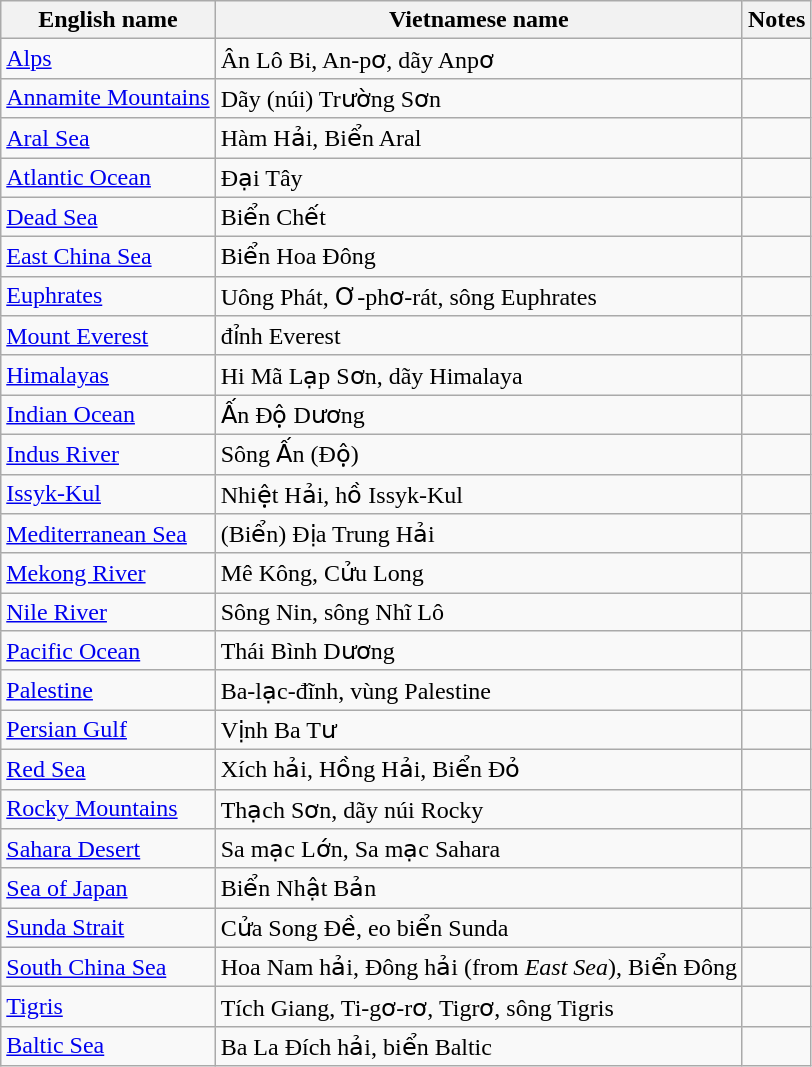<table class="wikitable sortable">
<tr>
<th>English name</th>
<th>Vietnamese name</th>
<th>Notes</th>
</tr>
<tr>
<td><a href='#'>Alps</a></td>
<td>Ân Lô Bi, An-pơ, dãy Anpơ</td>
<td></td>
</tr>
<tr>
<td><a href='#'>Annamite Mountains</a></td>
<td>Dãy (núi) Trường Sơn</td>
<td></td>
</tr>
<tr>
<td><a href='#'>Aral Sea</a></td>
<td>Hàm Hải, Biển Aral</td>
<td></td>
</tr>
<tr>
<td><a href='#'>Atlantic Ocean</a></td>
<td>Đại Tây</td>
<td></td>
</tr>
<tr>
<td><a href='#'>Dead Sea</a></td>
<td>Biển Chết</td>
<td></td>
</tr>
<tr>
<td><a href='#'>East China Sea</a></td>
<td>Biển Hoa Đông</td>
<td></td>
</tr>
<tr>
<td><a href='#'>Euphrates</a></td>
<td>Uông Phát, Ơ-phơ-rát, sông Euphrates</td>
<td></td>
</tr>
<tr>
<td><a href='#'>Mount Everest</a></td>
<td>đỉnh Everest</td>
<td></td>
</tr>
<tr>
<td><a href='#'>Himalayas</a></td>
<td>Hi Mã Lạp Sơn, dãy Himalaya</td>
<td></td>
</tr>
<tr>
<td><a href='#'>Indian Ocean</a></td>
<td>Ấn Độ Dương</td>
<td></td>
</tr>
<tr>
<td><a href='#'>Indus River</a></td>
<td>Sông Ấn (Độ)</td>
<td></td>
</tr>
<tr>
<td><a href='#'>Issyk-Kul</a></td>
<td>Nhiệt Hải, hồ Issyk-Kul</td>
<td></td>
</tr>
<tr>
<td><a href='#'>Mediterranean Sea</a></td>
<td>(Biển) Địa Trung Hải</td>
<td></td>
</tr>
<tr>
<td><a href='#'>Mekong River</a></td>
<td>Mê Kông, Cửu Long</td>
<td></td>
</tr>
<tr>
<td><a href='#'>Nile River</a></td>
<td>Sông Nin, sông Nhĩ Lô</td>
<td></td>
</tr>
<tr>
<td><a href='#'>Pacific Ocean</a></td>
<td>Thái Bình Dương</td>
<td></td>
</tr>
<tr>
<td><a href='#'>Palestine</a></td>
<td>Ba-lạc-đĩnh, vùng Palestine</td>
<td></td>
</tr>
<tr>
<td><a href='#'>Persian Gulf</a></td>
<td>Vịnh Ba Tư</td>
<td></td>
</tr>
<tr>
<td><a href='#'>Red Sea</a></td>
<td>Xích hải, Hồng Hải, Biển Đỏ</td>
<td></td>
</tr>
<tr>
<td><a href='#'>Rocky Mountains</a></td>
<td>Thạch Sơn, dãy núi Rocky</td>
<td></td>
</tr>
<tr>
<td><a href='#'>Sahara Desert</a></td>
<td>Sa mạc Lớn, Sa mạc Sahara</td>
<td></td>
</tr>
<tr>
<td><a href='#'>Sea of Japan</a></td>
<td>Biển Nhật Bản</td>
<td></td>
</tr>
<tr>
<td><a href='#'>Sunda Strait</a></td>
<td>Cửa Song Đề, eo biển Sunda</td>
<td></td>
</tr>
<tr>
<td><a href='#'>South China Sea</a></td>
<td>Hoa Nam hải, Đông hải (from <em>East Sea</em>), Biển Đông</td>
<td></td>
</tr>
<tr>
<td><a href='#'>Tigris</a></td>
<td>Tích Giang, Ti-gơ-rơ, Tigrơ, sông Tigris</td>
<td></td>
</tr>
<tr>
<td><a href='#'>Baltic Sea</a></td>
<td>Ba La Đích hải, biển Baltic</td>
<td></td>
</tr>
</table>
